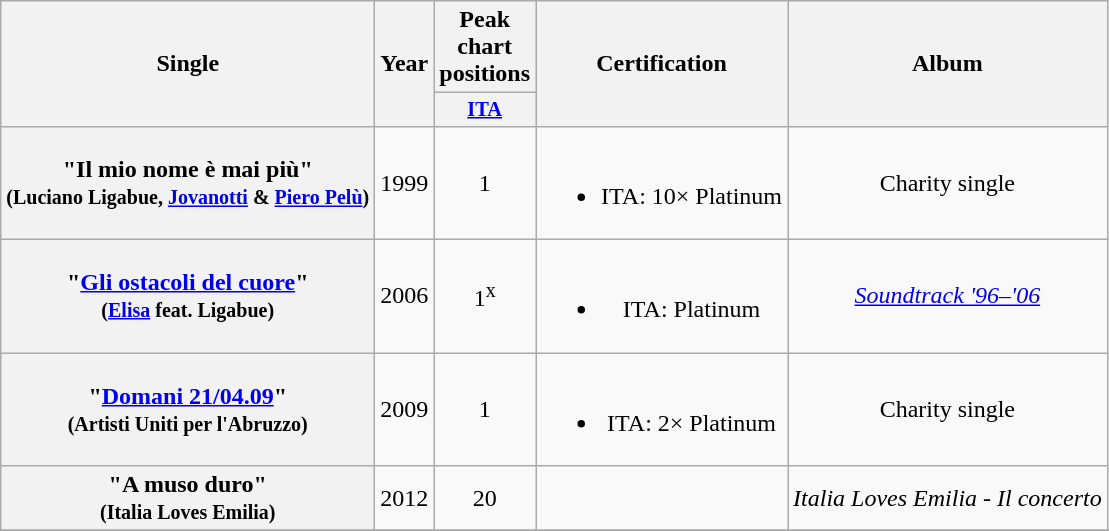<table class="wikitable plainrowheaders" style="text-align:center;" border="1">
<tr>
<th scope="col" rowspan="2">Single</th>
<th scope="col" rowspan="2">Year</th>
<th scope="col" colspan="1">Peak chart positions</th>
<th scope="col" rowspan="2">Certification</th>
<th scope="col" rowspan="2">Album</th>
</tr>
<tr>
<th scope="col" style="width:3em;font-size:85%;"><a href='#'>ITA</a><br></th>
</tr>
<tr>
<th scope="row">"Il mio nome è mai più"<br><small>(Luciano Ligabue, <a href='#'>Jovanotti</a> & <a href='#'>Piero Pelù</a>)</small></th>
<td>1999</td>
<td>1</td>
<td><br><ul><li>ITA: 10× Platinum</li></ul></td>
<td>Charity single</td>
</tr>
<tr>
<th scope="row">"<a href='#'>Gli ostacoli del cuore</a>"<br><small>(<a href='#'>Elisa</a> feat. Ligabue)</small></th>
<td>2006</td>
<td>1<sup>x</sup></td>
<td><br><ul><li>ITA: Platinum</li></ul></td>
<td><em><a href='#'>Soundtrack '96–'06</a></em></td>
</tr>
<tr>
<th scope="row">"<a href='#'>Domani 21/04.09</a>"<br><small>(Artisti Uniti per l'Abruzzo)</small></th>
<td>2009</td>
<td>1</td>
<td><br><ul><li>ITA: 2× Platinum</li></ul></td>
<td>Charity single</td>
</tr>
<tr>
<th scope="row">"A muso duro"<br><small>(Italia Loves Emilia)</small></th>
<td>2012</td>
<td>20</td>
<td></td>
<td><em>Italia Loves Emilia - Il concerto</em></td>
</tr>
<tr>
</tr>
</table>
